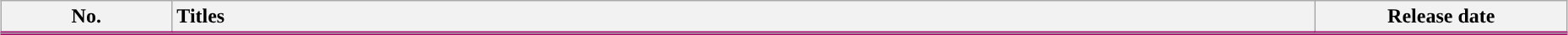<table class="wikitable" style="width:98%; margin:auto; background:#FFF;">
<tr style="border-bottom: 3px solid #A6086F">
<th style="width:8em;">No.</th>
<th style="text-align:left;">Titles</th>
<th style="width:12em;">Release date</th>
</tr>
<tr>
</tr>
</table>
